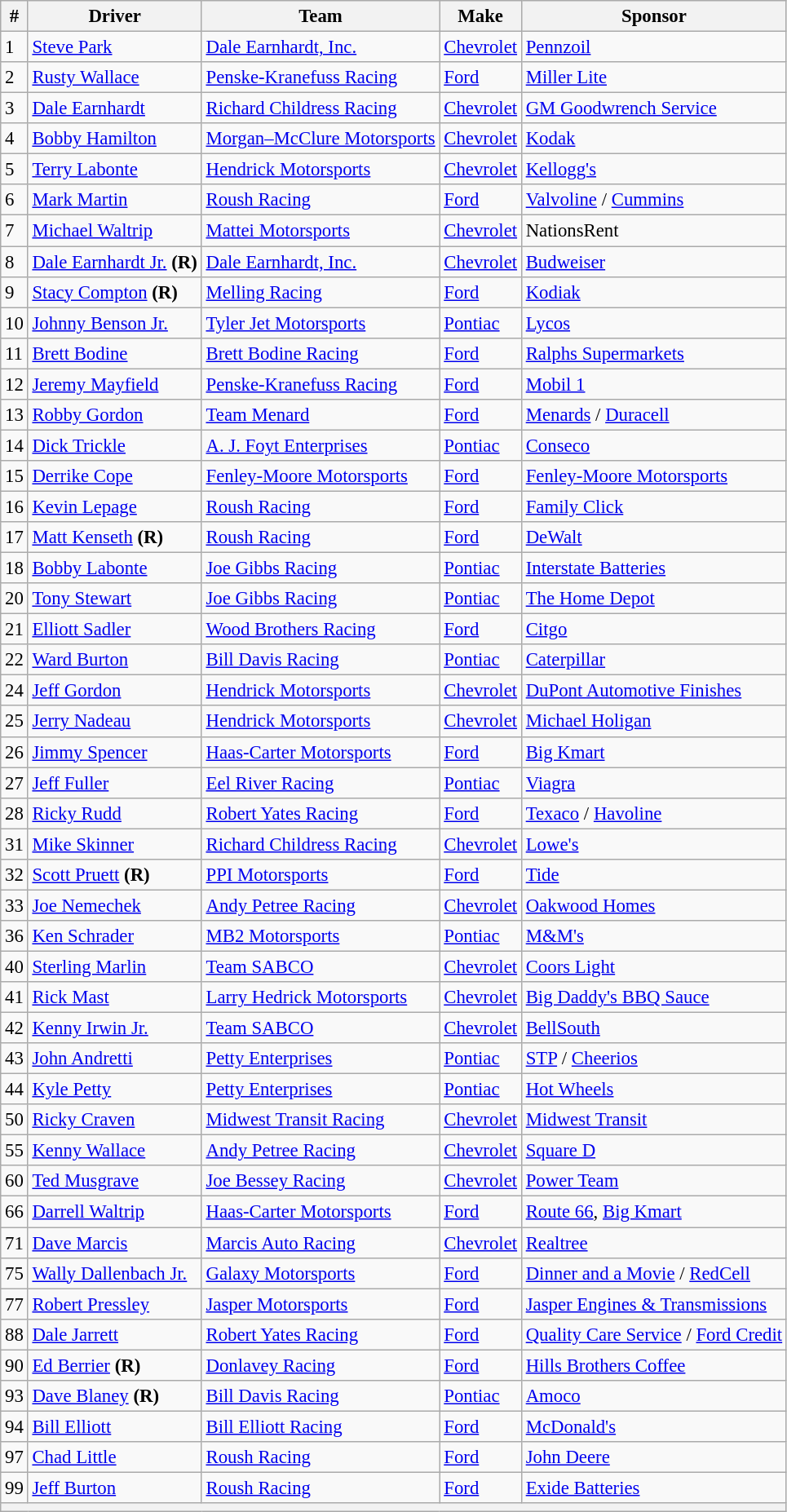<table class="wikitable" style="font-size:95%">
<tr>
<th>#</th>
<th>Driver</th>
<th>Team</th>
<th>Make</th>
<th>Sponsor</th>
</tr>
<tr>
<td>1</td>
<td><a href='#'>Steve Park</a></td>
<td><a href='#'>Dale Earnhardt, Inc.</a></td>
<td><a href='#'>Chevrolet</a></td>
<td><a href='#'>Pennzoil</a></td>
</tr>
<tr>
<td>2</td>
<td><a href='#'>Rusty Wallace</a></td>
<td><a href='#'>Penske-Kranefuss Racing</a></td>
<td><a href='#'>Ford</a></td>
<td><a href='#'>Miller Lite</a></td>
</tr>
<tr>
<td>3</td>
<td><a href='#'>Dale Earnhardt</a></td>
<td><a href='#'>Richard Childress Racing</a></td>
<td><a href='#'>Chevrolet</a></td>
<td><a href='#'>GM Goodwrench Service</a></td>
</tr>
<tr>
<td>4</td>
<td><a href='#'>Bobby Hamilton</a></td>
<td><a href='#'>Morgan–McClure Motorsports</a></td>
<td><a href='#'>Chevrolet</a></td>
<td><a href='#'>Kodak</a></td>
</tr>
<tr>
<td>5</td>
<td><a href='#'>Terry Labonte</a></td>
<td><a href='#'>Hendrick Motorsports</a></td>
<td><a href='#'>Chevrolet</a></td>
<td><a href='#'>Kellogg's</a></td>
</tr>
<tr>
<td>6</td>
<td><a href='#'>Mark Martin</a></td>
<td><a href='#'>Roush Racing</a></td>
<td><a href='#'>Ford</a></td>
<td><a href='#'>Valvoline</a> / <a href='#'>Cummins</a></td>
</tr>
<tr>
<td>7</td>
<td><a href='#'>Michael Waltrip</a></td>
<td><a href='#'>Mattei Motorsports</a></td>
<td><a href='#'>Chevrolet</a></td>
<td>NationsRent</td>
</tr>
<tr>
<td>8</td>
<td><a href='#'>Dale Earnhardt Jr.</a> <strong>(R)</strong></td>
<td><a href='#'>Dale Earnhardt, Inc.</a></td>
<td><a href='#'>Chevrolet</a></td>
<td><a href='#'>Budweiser</a></td>
</tr>
<tr>
<td>9</td>
<td><a href='#'>Stacy Compton</a> <strong>(R)</strong></td>
<td><a href='#'>Melling Racing</a></td>
<td><a href='#'>Ford</a></td>
<td><a href='#'>Kodiak</a></td>
</tr>
<tr>
<td>10</td>
<td><a href='#'>Johnny Benson Jr.</a></td>
<td><a href='#'>Tyler Jet Motorsports</a></td>
<td><a href='#'>Pontiac</a></td>
<td><a href='#'>Lycos</a></td>
</tr>
<tr>
<td>11</td>
<td><a href='#'>Brett Bodine</a></td>
<td><a href='#'>Brett Bodine Racing</a></td>
<td><a href='#'>Ford</a></td>
<td><a href='#'>Ralphs Supermarkets</a></td>
</tr>
<tr>
<td>12</td>
<td><a href='#'>Jeremy Mayfield</a></td>
<td><a href='#'>Penske-Kranefuss Racing</a></td>
<td><a href='#'>Ford</a></td>
<td><a href='#'>Mobil 1</a></td>
</tr>
<tr>
<td>13</td>
<td><a href='#'>Robby Gordon</a></td>
<td><a href='#'>Team Menard</a></td>
<td><a href='#'>Ford</a></td>
<td><a href='#'>Menards</a> / <a href='#'>Duracell</a></td>
</tr>
<tr>
<td>14</td>
<td><a href='#'>Dick Trickle</a></td>
<td><a href='#'>A. J. Foyt Enterprises</a></td>
<td><a href='#'>Pontiac</a></td>
<td><a href='#'>Conseco</a></td>
</tr>
<tr>
<td>15</td>
<td><a href='#'>Derrike Cope</a></td>
<td><a href='#'>Fenley-Moore Motorsports</a></td>
<td><a href='#'>Ford</a></td>
<td><a href='#'>Fenley-Moore Motorsports</a></td>
</tr>
<tr>
<td>16</td>
<td><a href='#'>Kevin Lepage</a></td>
<td><a href='#'>Roush Racing</a></td>
<td><a href='#'>Ford</a></td>
<td><a href='#'>Family Click</a></td>
</tr>
<tr>
<td>17</td>
<td><a href='#'>Matt Kenseth</a> <strong>(R)</strong></td>
<td><a href='#'>Roush Racing</a></td>
<td><a href='#'>Ford</a></td>
<td><a href='#'>DeWalt</a></td>
</tr>
<tr>
<td>18</td>
<td><a href='#'>Bobby Labonte</a></td>
<td><a href='#'>Joe Gibbs Racing</a></td>
<td><a href='#'>Pontiac</a></td>
<td><a href='#'>Interstate Batteries</a></td>
</tr>
<tr>
<td>20</td>
<td><a href='#'>Tony Stewart</a></td>
<td><a href='#'>Joe Gibbs Racing</a></td>
<td><a href='#'>Pontiac</a></td>
<td><a href='#'>The Home Depot</a></td>
</tr>
<tr>
<td>21</td>
<td><a href='#'>Elliott Sadler</a></td>
<td><a href='#'>Wood Brothers Racing</a></td>
<td><a href='#'>Ford</a></td>
<td><a href='#'>Citgo</a></td>
</tr>
<tr>
<td>22</td>
<td><a href='#'>Ward Burton</a></td>
<td><a href='#'>Bill Davis Racing</a></td>
<td><a href='#'>Pontiac</a></td>
<td><a href='#'>Caterpillar</a></td>
</tr>
<tr>
<td>24</td>
<td><a href='#'>Jeff Gordon</a></td>
<td><a href='#'>Hendrick Motorsports</a></td>
<td><a href='#'>Chevrolet</a></td>
<td><a href='#'>DuPont Automotive Finishes</a></td>
</tr>
<tr>
<td>25</td>
<td><a href='#'>Jerry Nadeau</a></td>
<td><a href='#'>Hendrick Motorsports</a></td>
<td><a href='#'>Chevrolet</a></td>
<td><a href='#'>Michael Holigan</a></td>
</tr>
<tr>
<td>26</td>
<td><a href='#'>Jimmy Spencer</a></td>
<td><a href='#'>Haas-Carter Motorsports</a></td>
<td><a href='#'>Ford</a></td>
<td><a href='#'>Big Kmart</a></td>
</tr>
<tr>
<td>27</td>
<td><a href='#'>Jeff Fuller</a></td>
<td><a href='#'>Eel River Racing</a></td>
<td><a href='#'>Pontiac</a></td>
<td><a href='#'>Viagra</a></td>
</tr>
<tr>
<td>28</td>
<td><a href='#'>Ricky Rudd</a></td>
<td><a href='#'>Robert Yates Racing</a></td>
<td><a href='#'>Ford</a></td>
<td><a href='#'>Texaco</a> / <a href='#'>Havoline</a></td>
</tr>
<tr>
<td>31</td>
<td><a href='#'>Mike Skinner</a></td>
<td><a href='#'>Richard Childress Racing</a></td>
<td><a href='#'>Chevrolet</a></td>
<td><a href='#'>Lowe's</a></td>
</tr>
<tr>
<td>32</td>
<td><a href='#'>Scott Pruett</a> <strong>(R)</strong></td>
<td><a href='#'>PPI Motorsports</a></td>
<td><a href='#'>Ford</a></td>
<td><a href='#'>Tide</a></td>
</tr>
<tr>
<td>33</td>
<td><a href='#'>Joe Nemechek</a></td>
<td><a href='#'>Andy Petree Racing</a></td>
<td><a href='#'>Chevrolet</a></td>
<td><a href='#'>Oakwood Homes</a></td>
</tr>
<tr>
<td>36</td>
<td><a href='#'>Ken Schrader</a></td>
<td><a href='#'>MB2 Motorsports</a></td>
<td><a href='#'>Pontiac</a></td>
<td><a href='#'>M&M's</a></td>
</tr>
<tr>
<td>40</td>
<td><a href='#'>Sterling Marlin</a></td>
<td><a href='#'>Team SABCO</a></td>
<td><a href='#'>Chevrolet</a></td>
<td><a href='#'>Coors Light</a></td>
</tr>
<tr>
<td>41</td>
<td><a href='#'>Rick Mast</a></td>
<td><a href='#'>Larry Hedrick Motorsports</a></td>
<td><a href='#'>Chevrolet</a></td>
<td><a href='#'>Big Daddy's BBQ Sauce</a></td>
</tr>
<tr>
<td>42</td>
<td><a href='#'>Kenny Irwin Jr.</a></td>
<td><a href='#'>Team SABCO</a></td>
<td><a href='#'>Chevrolet</a></td>
<td><a href='#'>BellSouth</a></td>
</tr>
<tr>
<td>43</td>
<td><a href='#'>John Andretti</a></td>
<td><a href='#'>Petty Enterprises</a></td>
<td><a href='#'>Pontiac</a></td>
<td><a href='#'>STP</a> / <a href='#'>Cheerios</a></td>
</tr>
<tr>
<td>44</td>
<td><a href='#'>Kyle Petty</a></td>
<td><a href='#'>Petty Enterprises</a></td>
<td><a href='#'>Pontiac</a></td>
<td><a href='#'>Hot Wheels</a></td>
</tr>
<tr>
<td>50</td>
<td><a href='#'>Ricky Craven</a></td>
<td><a href='#'>Midwest Transit Racing</a></td>
<td><a href='#'>Chevrolet</a></td>
<td><a href='#'>Midwest Transit</a></td>
</tr>
<tr>
<td>55</td>
<td><a href='#'>Kenny Wallace</a></td>
<td><a href='#'>Andy Petree Racing</a></td>
<td><a href='#'>Chevrolet</a></td>
<td><a href='#'>Square D</a></td>
</tr>
<tr>
<td>60</td>
<td><a href='#'>Ted Musgrave</a></td>
<td><a href='#'>Joe Bessey Racing</a></td>
<td><a href='#'>Chevrolet</a></td>
<td><a href='#'>Power Team</a></td>
</tr>
<tr>
<td>66</td>
<td><a href='#'>Darrell Waltrip</a></td>
<td><a href='#'>Haas-Carter Motorsports</a></td>
<td><a href='#'>Ford</a></td>
<td><a href='#'>Route 66</a>, <a href='#'>Big Kmart</a></td>
</tr>
<tr>
<td>71</td>
<td><a href='#'>Dave Marcis</a></td>
<td><a href='#'>Marcis Auto Racing</a></td>
<td><a href='#'>Chevrolet</a></td>
<td><a href='#'>Realtree</a></td>
</tr>
<tr>
<td>75</td>
<td><a href='#'>Wally Dallenbach Jr.</a></td>
<td><a href='#'>Galaxy Motorsports</a></td>
<td><a href='#'>Ford</a></td>
<td><a href='#'>Dinner and a Movie</a> / <a href='#'>RedCell</a></td>
</tr>
<tr>
<td>77</td>
<td><a href='#'>Robert Pressley</a></td>
<td><a href='#'>Jasper Motorsports</a></td>
<td><a href='#'>Ford</a></td>
<td><a href='#'>Jasper Engines & Transmissions</a></td>
</tr>
<tr>
<td>88</td>
<td><a href='#'>Dale Jarrett</a></td>
<td><a href='#'>Robert Yates Racing</a></td>
<td><a href='#'>Ford</a></td>
<td><a href='#'>Quality Care Service</a> / <a href='#'>Ford Credit</a></td>
</tr>
<tr>
<td>90</td>
<td><a href='#'>Ed Berrier</a> <strong>(R)</strong></td>
<td><a href='#'>Donlavey Racing</a></td>
<td><a href='#'>Ford</a></td>
<td><a href='#'>Hills Brothers Coffee</a></td>
</tr>
<tr>
<td>93</td>
<td><a href='#'>Dave Blaney</a> <strong>(R)</strong></td>
<td><a href='#'>Bill Davis Racing</a></td>
<td><a href='#'>Pontiac</a></td>
<td><a href='#'>Amoco</a></td>
</tr>
<tr>
<td>94</td>
<td><a href='#'>Bill Elliott</a></td>
<td><a href='#'>Bill Elliott Racing</a></td>
<td><a href='#'>Ford</a></td>
<td><a href='#'>McDonald's</a></td>
</tr>
<tr>
<td>97</td>
<td><a href='#'>Chad Little</a></td>
<td><a href='#'>Roush Racing</a></td>
<td><a href='#'>Ford</a></td>
<td><a href='#'>John Deere</a></td>
</tr>
<tr>
<td>99</td>
<td><a href='#'>Jeff Burton</a></td>
<td><a href='#'>Roush Racing</a></td>
<td><a href='#'>Ford</a></td>
<td><a href='#'>Exide Batteries</a></td>
</tr>
<tr>
<th colspan="5"></th>
</tr>
</table>
